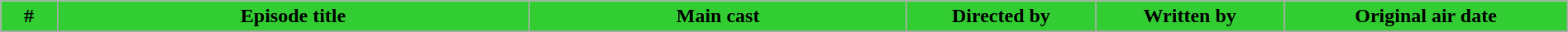<table class="wikitable plainrowheaders" style="margin: auto; width: 100%">
<tr>
<th style="background:#32CD32;" width="3%;">#</th>
<th style="background:#32CD32;" width="25%;">Episode title</th>
<th style="background:#32CD32;" width="20%;">Main cast</th>
<th style="background:#32CD32;" width="10%;">Directed by</th>
<th style="background:#32CD32;" width="10%;">Written by</th>
<th style="background:#32CD32;" width="15%;">Original air date</th>
</tr>
<tr>
</tr>
</table>
